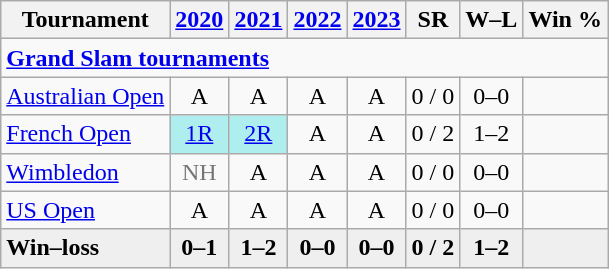<table class=wikitable style=text-align:center>
<tr>
<th>Tournament</th>
<th><a href='#'>2020</a></th>
<th><a href='#'>2021</a></th>
<th><a href='#'>2022</a></th>
<th><a href='#'>2023</a></th>
<th>SR</th>
<th>W–L</th>
<th>Win %</th>
</tr>
<tr>
<td colspan="8" style="text-align:left"><a href='#'><strong>Grand Slam tournaments</strong></a></td>
</tr>
<tr>
<td align=left><a href='#'>Australian Open</a></td>
<td>A</td>
<td>A</td>
<td>A</td>
<td>A</td>
<td>0 / 0</td>
<td>0–0</td>
<td></td>
</tr>
<tr>
<td align=left><a href='#'>French Open</a></td>
<td bgcolor=afeeee><a href='#'>1R</a></td>
<td bgcolor=afeeee><a href='#'>2R</a></td>
<td>A</td>
<td>A</td>
<td>0 / 2</td>
<td>1–2</td>
<td></td>
</tr>
<tr>
<td align=left><a href='#'>Wimbledon</a></td>
<td style=color:#767676>NH</td>
<td>A</td>
<td>A</td>
<td>A</td>
<td>0 / 0</td>
<td>0–0</td>
<td></td>
</tr>
<tr>
<td align=left><a href='#'>US Open</a></td>
<td>A</td>
<td>A</td>
<td>A</td>
<td>A</td>
<td>0 / 0</td>
<td>0–0</td>
<td></td>
</tr>
<tr style=font-weight:bold;background:#efefef>
<td style=text-align:left>Win–loss</td>
<td>0–1</td>
<td>1–2</td>
<td>0–0</td>
<td>0–0</td>
<td>0 / 2</td>
<td>1–2</td>
<td></td>
</tr>
</table>
